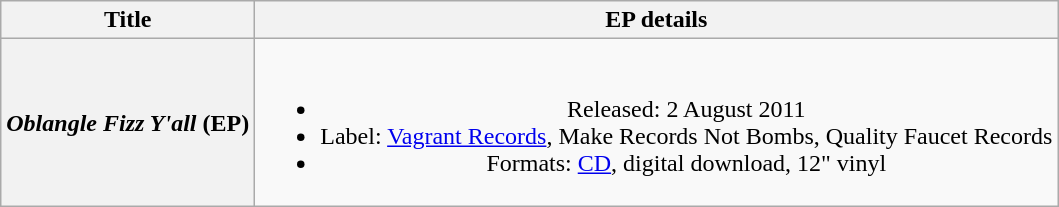<table class="wikitable plainrowheaders" style="text-align:center;">
<tr>
<th scope="col">Title</th>
<th scope="col">EP details</th>
</tr>
<tr>
<th scope="row"><em>Oblangle Fizz Y'all</em> (EP)</th>
<td><br><ul><li>Released: 2 August 2011</li><li>Label: <a href='#'>Vagrant Records</a>, Make Records Not Bombs, Quality Faucet Records</li><li>Formats: <a href='#'>CD</a>, digital download, 12" vinyl</li></ul></td>
</tr>
</table>
